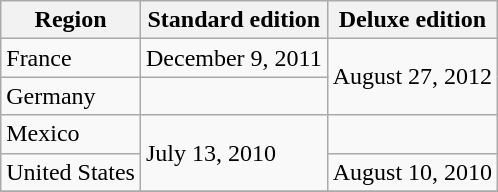<table class="wikitable">
<tr>
<th>Region</th>
<th>Standard edition</th>
<th>Deluxe edition</th>
</tr>
<tr>
<td scope="row">France</td>
<td>December 9, 2011</td>
<td rowspan=2>August 27, 2012</td>
</tr>
<tr>
<td scope="row">Germany</td>
<td></td>
</tr>
<tr>
<td scope="row">Mexico</td>
<td rowspan=2>July 13, 2010</td>
<td></td>
</tr>
<tr>
<td scope="row">United States</td>
<td>August 10, 2010</td>
</tr>
<tr>
</tr>
</table>
